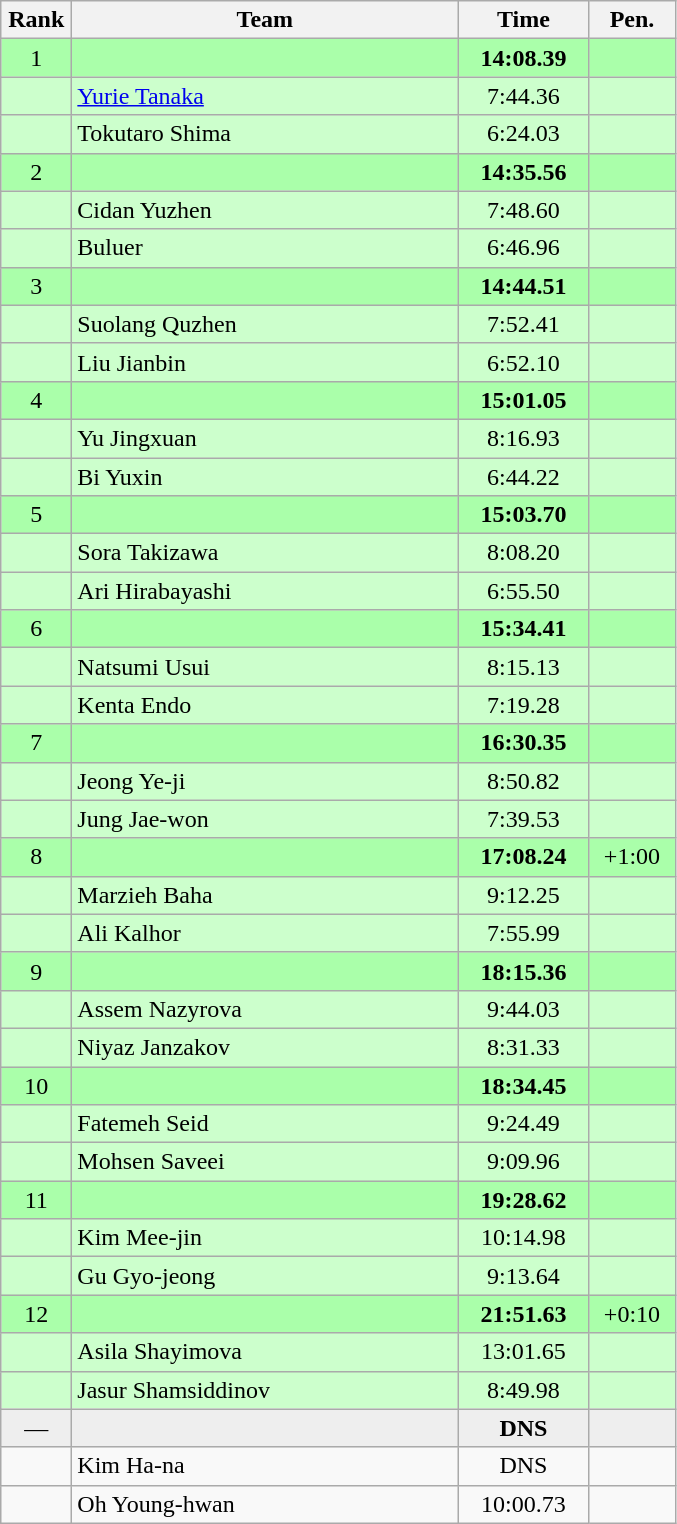<table class=wikitable style="text-align:center">
<tr>
<th width=40>Rank</th>
<th width=250>Team</th>
<th width=80>Time</th>
<th width=50>Pen.</th>
</tr>
<tr bgcolor=aaffaa>
<td>1</td>
<td align=left></td>
<td><strong>14:08.39</strong></td>
<td></td>
</tr>
<tr bgcolor=ccffcc>
<td></td>
<td align=left><a href='#'>Yurie Tanaka</a></td>
<td>7:44.36</td>
<td></td>
</tr>
<tr bgcolor=ccffcc>
<td></td>
<td align=left>Tokutaro Shima</td>
<td>6:24.03</td>
<td></td>
</tr>
<tr bgcolor=aaffaa>
<td>2</td>
<td align=left></td>
<td><strong>14:35.56</strong></td>
<td></td>
</tr>
<tr bgcolor=ccffcc>
<td></td>
<td align=left>Cidan Yuzhen</td>
<td>7:48.60</td>
<td></td>
</tr>
<tr bgcolor=ccffcc>
<td></td>
<td align=left>Buluer</td>
<td>6:46.96</td>
<td></td>
</tr>
<tr bgcolor=aaffaa>
<td>3</td>
<td align=left></td>
<td><strong>14:44.51</strong></td>
<td></td>
</tr>
<tr bgcolor=ccffcc>
<td></td>
<td align=left>Suolang Quzhen</td>
<td>7:52.41</td>
<td></td>
</tr>
<tr bgcolor=ccffcc>
<td></td>
<td align=left>Liu Jianbin</td>
<td>6:52.10</td>
<td></td>
</tr>
<tr bgcolor=aaffaa>
<td>4</td>
<td align=left></td>
<td><strong>15:01.05</strong></td>
<td></td>
</tr>
<tr bgcolor=ccffcc>
<td></td>
<td align=left>Yu Jingxuan</td>
<td>8:16.93</td>
<td></td>
</tr>
<tr bgcolor=ccffcc>
<td></td>
<td align=left>Bi Yuxin</td>
<td>6:44.22</td>
<td></td>
</tr>
<tr bgcolor=aaffaa>
<td>5</td>
<td align=left></td>
<td><strong>15:03.70</strong></td>
<td></td>
</tr>
<tr bgcolor=ccffcc>
<td></td>
<td align=left>Sora Takizawa</td>
<td>8:08.20</td>
<td></td>
</tr>
<tr bgcolor=ccffcc>
<td></td>
<td align=left>Ari Hirabayashi</td>
<td>6:55.50</td>
<td></td>
</tr>
<tr bgcolor=aaffaa>
<td>6</td>
<td align=left></td>
<td><strong>15:34.41</strong></td>
<td></td>
</tr>
<tr bgcolor=ccffcc>
<td></td>
<td align=left>Natsumi Usui</td>
<td>8:15.13</td>
<td></td>
</tr>
<tr bgcolor=ccffcc>
<td></td>
<td align=left>Kenta Endo</td>
<td>7:19.28</td>
<td></td>
</tr>
<tr bgcolor=aaffaa>
<td>7</td>
<td align=left></td>
<td><strong>16:30.35</strong></td>
<td></td>
</tr>
<tr bgcolor=ccffcc>
<td></td>
<td align=left>Jeong Ye-ji</td>
<td>8:50.82</td>
<td></td>
</tr>
<tr bgcolor=ccffcc>
<td></td>
<td align=left>Jung Jae-won</td>
<td>7:39.53</td>
<td></td>
</tr>
<tr bgcolor=aaffaa>
<td>8</td>
<td align=left></td>
<td><strong>17:08.24</strong></td>
<td>+1:00</td>
</tr>
<tr bgcolor=ccffcc>
<td></td>
<td align=left>Marzieh Baha</td>
<td>9:12.25</td>
<td></td>
</tr>
<tr bgcolor=ccffcc>
<td></td>
<td align=left>Ali Kalhor</td>
<td>7:55.99</td>
<td></td>
</tr>
<tr bgcolor=aaffaa>
<td>9</td>
<td align=left></td>
<td><strong>18:15.36</strong></td>
<td></td>
</tr>
<tr bgcolor=ccffcc>
<td></td>
<td align=left>Assem Nazyrova</td>
<td>9:44.03</td>
<td></td>
</tr>
<tr bgcolor=ccffcc>
<td></td>
<td align=left>Niyaz Janzakov</td>
<td>8:31.33</td>
<td></td>
</tr>
<tr bgcolor=aaffaa>
<td>10</td>
<td align=left></td>
<td><strong>18:34.45</strong></td>
<td></td>
</tr>
<tr bgcolor=ccffcc>
<td></td>
<td align=left>Fatemeh Seid</td>
<td>9:24.49</td>
<td></td>
</tr>
<tr bgcolor=ccffcc>
<td></td>
<td align=left>Mohsen Saveei</td>
<td>9:09.96</td>
<td></td>
</tr>
<tr bgcolor=aaffaa>
<td>11</td>
<td align=left></td>
<td><strong>19:28.62</strong></td>
<td></td>
</tr>
<tr bgcolor=ccffcc>
<td></td>
<td align=left>Kim Mee-jin</td>
<td>10:14.98</td>
<td></td>
</tr>
<tr bgcolor=ccffcc>
<td></td>
<td align=left>Gu Gyo-jeong</td>
<td>9:13.64</td>
<td></td>
</tr>
<tr bgcolor=aaffaa>
<td>12</td>
<td align=left></td>
<td><strong>21:51.63</strong></td>
<td>+0:10</td>
</tr>
<tr bgcolor=ccffcc>
<td></td>
<td align=left>Asila Shayimova</td>
<td>13:01.65</td>
<td></td>
</tr>
<tr bgcolor=ccffcc>
<td></td>
<td align=left>Jasur Shamsiddinov</td>
<td>8:49.98</td>
<td></td>
</tr>
<tr bgcolor=eeeeee>
<td>—</td>
<td align=left></td>
<td><strong>DNS</strong></td>
<td></td>
</tr>
<tr>
<td></td>
<td align=left>Kim Ha-na</td>
<td>DNS</td>
<td></td>
</tr>
<tr>
<td></td>
<td align=left>Oh Young-hwan</td>
<td>10:00.73</td>
<td></td>
</tr>
</table>
